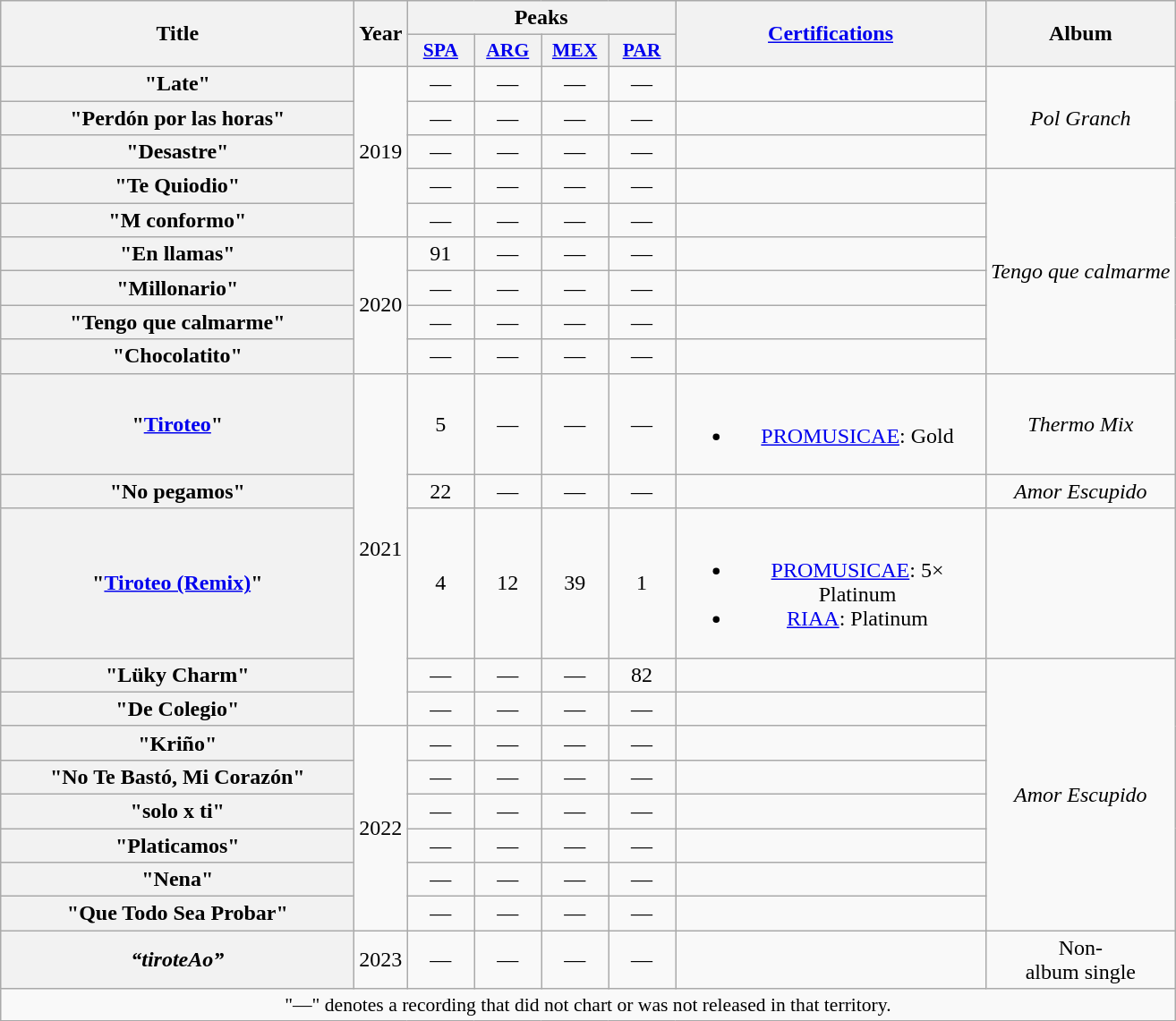<table class="wikitable plainrowheaders" style="text-align:center;">
<tr>
<th scope="col" rowspan="2" style="width:16em;">Title</th>
<th scope="col" rowspan="2">Year</th>
<th scope="col" colspan="4">Peaks</th>
<th scope="col" rowspan="2" style="width:14em;"><a href='#'>Certifications</a></th>
<th scope="col" rowspan="2">Album</th>
</tr>
<tr>
<th scope="col" style="width:3em;font-size:90%;"><a href='#'>SPA</a><br></th>
<th scope="col" style="width:3em;font-size:90%;"><a href='#'>ARG</a><br></th>
<th scope="col" style="width:3em;font-size:90%;"><a href='#'>MEX</a><br></th>
<th scope="col" style="width:3em;font-size:90%;"><a href='#'>PAR</a><br></th>
</tr>
<tr>
<th scope="row">"Late"</th>
<td rowspan="5">2019</td>
<td>—</td>
<td>—</td>
<td>—</td>
<td>—</td>
<td></td>
<td rowspan="3"><em>Pol Granch</em></td>
</tr>
<tr>
<th scope="row">"Perdón por las horas"</th>
<td>—</td>
<td>—</td>
<td>—</td>
<td>—</td>
<td></td>
</tr>
<tr>
<th scope="row">"Desastre"</th>
<td>—</td>
<td>—</td>
<td>—</td>
<td>—</td>
<td></td>
</tr>
<tr>
<th scope="row">"Te Quiodio"</th>
<td>—</td>
<td>—</td>
<td>—</td>
<td>—</td>
<td></td>
<td rowspan="6"><em>Tengo que calmarme</em></td>
</tr>
<tr>
<th scope="row">"M conformo"</th>
<td>—</td>
<td>—</td>
<td>—</td>
<td>—</td>
<td></td>
</tr>
<tr>
<th scope="row">"En llamas"<br></th>
<td rowspan="4">2020</td>
<td>91</td>
<td>—</td>
<td>—</td>
<td>—</td>
<td></td>
</tr>
<tr>
<th scope="row">"Millonario"</th>
<td>—</td>
<td>—</td>
<td>—</td>
<td>—</td>
<td></td>
</tr>
<tr>
<th scope="row">"Tengo que calmarme"</th>
<td>—</td>
<td>—</td>
<td>—</td>
<td>—</td>
<td></td>
</tr>
<tr>
<th scope="row">"Chocolatito"</th>
<td>—</td>
<td>—</td>
<td>—</td>
<td>—</td>
<td></td>
</tr>
<tr>
<th scope="row">"<a href='#'>Tiroteo</a>"<br></th>
<td rowspan="5">2021</td>
<td>5</td>
<td>—</td>
<td>—</td>
<td>—</td>
<td><br><ul><li><a href='#'>PROMUSICAE</a>: Gold</li></ul></td>
<td scope="row"><em>Thermo Mix</em></td>
</tr>
<tr>
<th scope="row">"No pegamos"</th>
<td>22</td>
<td>—</td>
<td>—</td>
<td>—</td>
<td></td>
<td><em>Amor Escupido</em></td>
</tr>
<tr>
<th scope="row">"<a href='#'>Tiroteo (Remix)</a>"<br></th>
<td>4</td>
<td>12</td>
<td>39</td>
<td>1</td>
<td><br><ul><li><a href='#'>PROMUSICAE</a>: 5× Platinum</li><li><a href='#'>RIAA</a>: Platinum </li></ul></td>
<td></td>
</tr>
<tr>
<th scope="row">"Lüky Charm"</th>
<td>—</td>
<td>—</td>
<td>—</td>
<td>82</td>
<td></td>
<td rowspan="8"><em>Amor Escupido</em></td>
</tr>
<tr>
<th scope="row">"De Colegio"</th>
<td>—</td>
<td>—</td>
<td>—</td>
<td>—</td>
<td></td>
</tr>
<tr>
<th scope="row">"Kriño"</th>
<td rowspan="6">2022</td>
<td>—</td>
<td>—</td>
<td>—</td>
<td>—</td>
<td></td>
</tr>
<tr>
<th scope="row">"No Te Bastó, Mi Corazón"</th>
<td>—</td>
<td>—</td>
<td>—</td>
<td>—</td>
<td></td>
</tr>
<tr>
<th scope="row">"solo x ti"</th>
<td>—</td>
<td>—</td>
<td>—</td>
<td>—</td>
<td></td>
</tr>
<tr>
<th scope="row">"Platicamos"<br></th>
<td>—</td>
<td>—</td>
<td>—</td>
<td>—</td>
<td></td>
</tr>
<tr>
<th scope="row">"Nena"</th>
<td>—</td>
<td>—</td>
<td>—</td>
<td>—</td>
<td></td>
</tr>
<tr>
<th scope="row">"Que Todo Sea Probar"</th>
<td>—</td>
<td>—</td>
<td>—</td>
<td>—</td>
<td></td>
</tr>
<tr>
<th><em>“tiroteAo”</em></th>
<td>2023</td>
<td>—</td>
<td>—</td>
<td>—</td>
<td>—</td>
<td></td>
<td>Non-<br>album 
single</td>
</tr>
<tr>
<td colspan="14" style="font-size:90%">"—" denotes a recording that did not chart or was not released in that territory.</td>
</tr>
</table>
